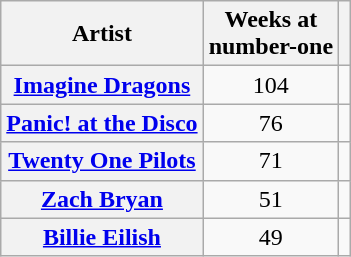<table class="plainrowheaders wikitable sortable" style="text-align:center;">
<tr>
<th scope="col">Artist</th>
<th scope="col">Weeks at<br>number-one</th>
<th scope="col" class="unsortable"></th>
</tr>
<tr>
<th scope="row"><a href='#'>Imagine Dragons</a></th>
<td>104</td>
<td></td>
</tr>
<tr>
<th scope="row"><a href='#'>Panic! at the Disco</a></th>
<td>76</td>
<td></td>
</tr>
<tr>
<th scope="row"><a href='#'>Twenty One Pilots</a></th>
<td>71</td>
<td></td>
</tr>
<tr>
<th scope="row"><a href='#'>Zach Bryan</a></th>
<td>51</td>
<td></td>
</tr>
<tr>
<th scope="row"><a href='#'>Billie Eilish</a></th>
<td>49</td>
<td></td>
</tr>
</table>
